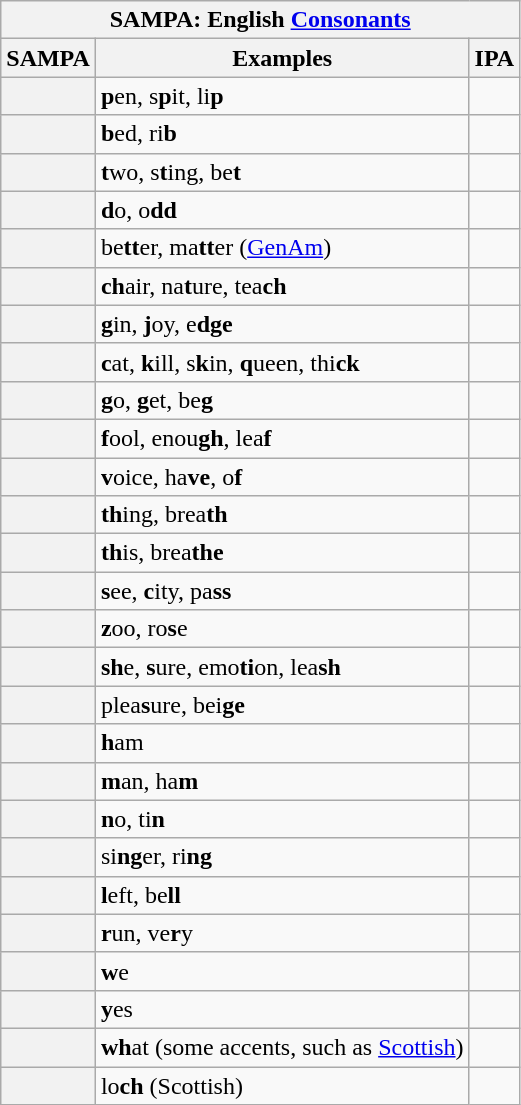<table class="wikitable">
<tr>
<th colspan="3">SAMPA: English <a href='#'>Consonants</a></th>
</tr>
<tr>
<th>SAMPA</th>
<th>Examples</th>
<th>IPA</th>
</tr>
<tr>
<th></th>
<td><strong>p</strong>en, s<strong>p</strong>it, li<strong>p</strong></td>
<td></td>
</tr>
<tr>
<th></th>
<td><strong>b</strong>ed, ri<strong>b</strong></td>
<td></td>
</tr>
<tr>
<th></th>
<td><strong>t</strong>wo, s<strong>t</strong>ing, be<strong>t</strong></td>
<td></td>
</tr>
<tr>
<th></th>
<td><strong>d</strong>o, o<strong>dd</strong></td>
<td></td>
</tr>
<tr>
<th></th>
<td>be<strong>tt</strong>er, ma<strong>tt</strong>er (<a href='#'>GenAm</a>)</td>
<td></td>
</tr>
<tr>
<th></th>
<td><strong>ch</strong>air, na<strong>t</strong>ure, tea<strong>ch</strong></td>
<td></td>
</tr>
<tr>
<th></th>
<td><strong>g</strong>in, <strong>j</strong>oy, e<strong>dge</strong></td>
<td></td>
</tr>
<tr>
<th></th>
<td><strong>c</strong>at, <strong>k</strong>ill, s<strong>k</strong>in, <strong>q</strong>ueen, thi<strong>ck</strong></td>
<td></td>
</tr>
<tr>
<th></th>
<td><strong>g</strong>o, <strong>g</strong>et, be<strong>g</strong></td>
<td></td>
</tr>
<tr>
<th></th>
<td><strong>f</strong>ool, enou<strong>gh</strong>, lea<strong>f</strong></td>
<td></td>
</tr>
<tr>
<th></th>
<td><strong>v</strong>oice, ha<strong>ve</strong>, o<strong>f</strong></td>
<td></td>
</tr>
<tr>
<th></th>
<td><strong>th</strong>ing, brea<strong>th</strong></td>
<td></td>
</tr>
<tr>
<th></th>
<td><strong>th</strong>is, brea<strong>the</strong></td>
<td></td>
</tr>
<tr>
<th></th>
<td><strong>s</strong>ee, <strong>c</strong>ity, pa<strong>ss</strong></td>
<td></td>
</tr>
<tr>
<th></th>
<td><strong>z</strong>oo, ro<strong>s</strong>e</td>
<td></td>
</tr>
<tr>
<th></th>
<td><strong>sh</strong>e, <strong>s</strong>ure, emo<strong>ti</strong>on, lea<strong>sh</strong></td>
<td></td>
</tr>
<tr>
<th></th>
<td>plea<strong>s</strong>ure, bei<strong>ge</strong></td>
<td></td>
</tr>
<tr>
<th></th>
<td><strong>h</strong>am</td>
<td></td>
</tr>
<tr>
<th></th>
<td><strong>m</strong>an, ha<strong>m</strong></td>
<td></td>
</tr>
<tr>
<th></th>
<td><strong>n</strong>o, ti<strong>n</strong></td>
<td></td>
</tr>
<tr>
<th></th>
<td>si<strong>ng</strong>er, ri<strong>ng</strong></td>
<td></td>
</tr>
<tr>
<th></th>
<td><strong>l</strong>eft, be<strong>ll</strong></td>
<td></td>
</tr>
<tr>
<th></th>
<td><strong>r</strong>un, ve<strong>r</strong>y</td>
<td></td>
</tr>
<tr>
<th></th>
<td><strong>w</strong>e</td>
<td></td>
</tr>
<tr>
<th></th>
<td><strong>y</strong>es</td>
<td></td>
</tr>
<tr>
<th></th>
<td><strong>wh</strong>at (some accents, such as <a href='#'>Scottish</a>)</td>
<td></td>
</tr>
<tr>
<th></th>
<td>lo<strong>ch</strong> (Scottish)</td>
<td></td>
</tr>
</table>
